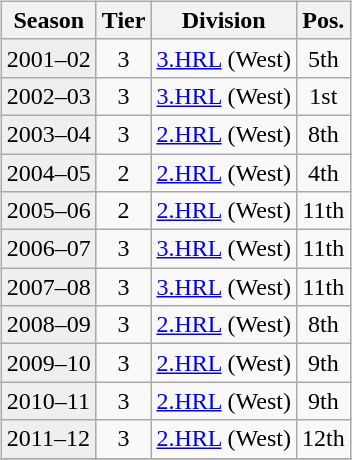<table>
<tr>
<td valign="top" width=0%><br><table class="wikitable">
<tr>
<th>Season</th>
<th>Tier</th>
<th>Division</th>
<th>Pos.</th>
</tr>
<tr>
<td style="background:#efefef;">2001–02</td>
<td align="center">3</td>
<td><a href='#'>3.HRL</a> (West)</td>
<td align="center">5th</td>
</tr>
<tr>
<td style="background:#efefef;">2002–03</td>
<td align="center">3</td>
<td><a href='#'>3.HRL</a> (West)</td>
<td align="center">1st</td>
</tr>
<tr>
<td style="background:#efefef;">2003–04</td>
<td align="center">3</td>
<td><a href='#'>2.HRL</a> (West)</td>
<td align="center">8th</td>
</tr>
<tr>
<td style="background:#efefef;">2004–05</td>
<td align="center">2</td>
<td><a href='#'>2.HRL</a> (West)</td>
<td align="center">4th</td>
</tr>
<tr>
<td style="background:#efefef;">2005–06</td>
<td align="center">2</td>
<td><a href='#'>2.HRL</a> (West)</td>
<td align="center">11th</td>
</tr>
<tr>
<td style="background:#efefef;">2006–07</td>
<td align="center">3</td>
<td><a href='#'>3.HRL</a> (West)</td>
<td align="center">11th</td>
</tr>
<tr>
<td style="background:#efefef;">2007–08</td>
<td align="center">3</td>
<td><a href='#'>3.HRL</a> (West)</td>
<td align="center">11th</td>
</tr>
<tr>
<td style="background:#efefef;">2008–09</td>
<td align="center">3</td>
<td><a href='#'>2.HRL</a> (West)</td>
<td align="center">8th</td>
</tr>
<tr>
<td style="background:#efefef;">2009–10</td>
<td align="center">3</td>
<td><a href='#'>2.HRL</a> (West)</td>
<td align="center">9th</td>
</tr>
<tr>
<td style="background:#efefef;">2010–11</td>
<td align="center">3</td>
<td><a href='#'>2.HRL</a> (West)</td>
<td align="center">9th</td>
</tr>
<tr>
<td style="background:#efefef;">2011–12</td>
<td align="center">3</td>
<td><a href='#'>2.HRL</a> (West)</td>
<td align="center">12th</td>
</tr>
<tr>
</tr>
</table>
</td>
</tr>
</table>
